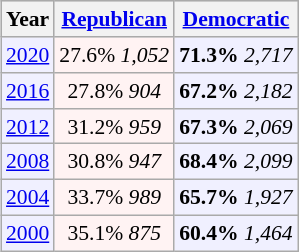<table class="wikitable"  style="float:right; font-size:90%;">
<tr style="background:lightgrey;">
<th>Year</th>
<th><a href='#'>Republican</a></th>
<th><a href='#'>Democratic</a></th>
</tr>
<tr>
<td style="text-align:center; background:#f0f0ff;"><a href='#'>2020</a></td>
<td style="text-align:center; background:#fff3f3;">27.6% <em>1,052</em></td>
<td style="text-align:center; background:#f0f0ff;"><strong>71.3%</strong> <em>2,717</em></td>
</tr>
<tr>
<td style="text-align:center; background:#f0f0ff;"><a href='#'>2016</a></td>
<td style="text-align:center; background:#fff3f3;">27.8% <em>904</em></td>
<td style="text-align:center; background:#f0f0ff;"><strong>67.2%</strong> <em>2,182</em></td>
</tr>
<tr>
<td style="text-align:center; background:#f0f0ff;"><a href='#'>2012</a></td>
<td style="text-align:center; background:#fff3f3;">31.2% <em>959</em></td>
<td style="text-align:center; background:#f0f0ff;"><strong>67.3%</strong> <em>2,069</em></td>
</tr>
<tr>
<td style="text-align:center; background:#f0f0ff;"><a href='#'>2008</a></td>
<td style="text-align:center; background:#fff3f3;">30.8% <em>947</em></td>
<td style="text-align:center; background:#f0f0ff;"><strong>68.4%</strong> <em>2,099</em></td>
</tr>
<tr>
<td style="text-align:center; background:#f0f0ff;"><a href='#'>2004</a></td>
<td style="text-align:center; background:#fff3f3;">33.7% <em>989</em></td>
<td style="text-align:center; background:#f0f0ff;"><strong>65.7%</strong> <em>1,927</em></td>
</tr>
<tr>
<td style="text-align:center; background:#f0f0ff;"><a href='#'>2000</a></td>
<td style="text-align:center; background:#fff3f3;">35.1% <em>875</em></td>
<td style="text-align:center; background:#f0f0ff;"><strong>60.4%</strong> <em>1,464</em></td>
</tr>
</table>
